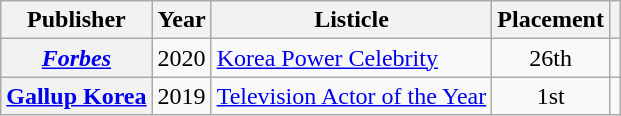<table class="wikitable plainrowheaders sortable">
<tr>
<th scope="col">Publisher</th>
<th scope="col">Year</th>
<th scope="col">Listicle</th>
<th scope="col">Placement</th>
<th scope="col" class="unsortable"></th>
</tr>
<tr>
<th scope="row"><em><a href='#'>Forbes</a></em></th>
<td>2020</td>
<td><a href='#'>Korea Power Celebrity</a></td>
<td style="text-align:center">26th</td>
<td style="text-align:center"></td>
</tr>
<tr>
<th scope="row"><a href='#'>Gallup Korea</a></th>
<td>2019</td>
<td style="text-align:left"><a href='#'>Television Actor of the Year</a></td>
<td style="text-align:center">1st</td>
<td></td>
</tr>
</table>
